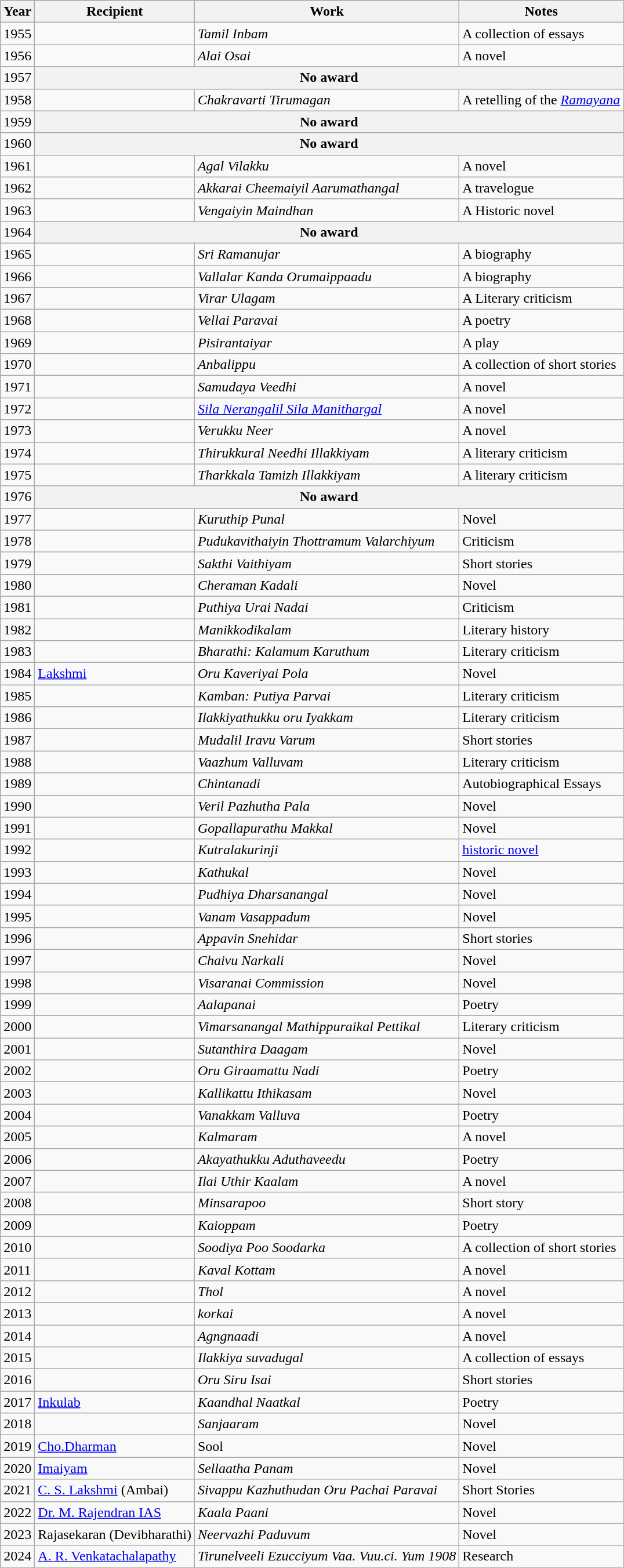<table class="wikitable plainrowheaders sortable">
<tr>
<th scope="col">Year</th>
<th scope="col">Recipient</th>
<th scope="col">Work</th>
<th scope="col">Notes</th>
</tr>
<tr>
<td>1955</td>
<td></td>
<td><em>Tamil Inbam</em></td>
<td>A collection of essays</td>
</tr>
<tr>
<td>1956</td>
<td> </td>
<td><em>Alai Osai</em></td>
<td>A novel</td>
</tr>
<tr>
<td>1957</td>
<th scope="row" colspan="3" style="text-align:center;">No award</th>
</tr>
<tr>
<td>1958</td>
<td></td>
<td><em>Chakravarti Tirumagan</em></td>
<td>A retelling of the <em><a href='#'>Ramayana</a></em></td>
</tr>
<tr>
<td>1959</td>
<th scope="row" colspan="3" style="text-align:center;">No award</th>
</tr>
<tr>
<td>1960</td>
<th scope="row" colspan="3" style="text-align:center;">No award</th>
</tr>
<tr>
<td>1961</td>
<td></td>
<td><em>Agal Vilakku</em></td>
<td>A novel</td>
</tr>
<tr>
<td>1962</td>
<td></td>
<td><em>Akkarai Cheemaiyil Aarumathangal</em></td>
<td>A travelogue</td>
</tr>
<tr>
<td>1963</td>
<td></td>
<td><em>Vengaiyin Maindhan</em></td>
<td>A Historic novel</td>
</tr>
<tr>
<td>1964</td>
<th scope="row" colspan="3" style="text-align:center;">No award</th>
</tr>
<tr>
<td>1965</td>
<td></td>
<td><em>Sri Ramanujar</em></td>
<td>A biography</td>
</tr>
<tr>
<td>1966</td>
<td></td>
<td><em>Vallalar Kanda Orumaippaadu</em></td>
<td>A biography</td>
</tr>
<tr>
<td>1967</td>
<td></td>
<td><em>Virar Ulagam</em></td>
<td>A Literary criticism</td>
</tr>
<tr>
<td>1968</td>
<td></td>
<td><em>Vellai Paravai</em></td>
<td>A poetry</td>
</tr>
<tr>
<td>1969</td>
<td> </td>
<td><em>Pisirantaiyar</em></td>
<td>A play</td>
</tr>
<tr>
<td>1970</td>
<td> </td>
<td><em>Anbalippu</em></td>
<td>A collection of short stories</td>
</tr>
<tr>
<td>1971</td>
<td></td>
<td><em>Samudaya Veedhi</em></td>
<td>A novel</td>
</tr>
<tr>
<td>1972</td>
<td></td>
<td><em><a href='#'>Sila Nerangalil Sila Manithargal</a></em></td>
<td>A novel</td>
</tr>
<tr>
<td>1973</td>
<td></td>
<td><em>Verukku Neer</em></td>
<td>A novel</td>
</tr>
<tr>
<td>1974</td>
<td></td>
<td><em>Thirukkural Needhi Illakkiyam</em></td>
<td>A literary criticism</td>
</tr>
<tr>
<td>1975</td>
<td></td>
<td><em>Tharkkala Tamizh Illakkiyam</em></td>
<td>A literary criticism</td>
</tr>
<tr>
<td>1976</td>
<th scope="row" colspan="3" style="text-align:center;">No award</th>
</tr>
<tr>
<td>1977</td>
<td></td>
<td><em>Kuruthip Punal</em></td>
<td>Novel</td>
</tr>
<tr>
<td>1978</td>
<td></td>
<td><em>Pudukavithaiyin Thottramum Valarchiyum</em></td>
<td>Criticism</td>
</tr>
<tr>
<td>1979</td>
<td></td>
<td><em>Sakthi Vaithiyam</em></td>
<td>Short stories</td>
</tr>
<tr>
<td>1980</td>
<td></td>
<td><em>Cheraman Kadali</em></td>
<td>Novel</td>
</tr>
<tr>
<td>1981</td>
<td></td>
<td><em>Puthiya Urai Nadai</em></td>
<td>Criticism</td>
</tr>
<tr>
<td>1982</td>
<td></td>
<td><em>Manikkodikalam</em></td>
<td>Literary history</td>
</tr>
<tr>
<td>1983</td>
<td></td>
<td><em>Bharathi: Kalamum Karuthum</em></td>
<td>Literary criticism</td>
</tr>
<tr>
<td>1984</td>
<td><a href='#'>Lakshmi</a></td>
<td><em>Oru Kaveriyai Pola</em></td>
<td>Novel</td>
</tr>
<tr>
<td>1985</td>
<td></td>
<td><em>Kamban: Putiya Parvai</em></td>
<td>Literary criticism</td>
</tr>
<tr>
<td>1986</td>
<td></td>
<td><em>Ilakkiyathukku oru Iyakkam</em></td>
<td>Literary criticism</td>
</tr>
<tr>
<td>1987</td>
<td> </td>
<td><em>Mudalil Iravu Varum</em></td>
<td>Short stories</td>
</tr>
<tr>
<td>1988</td>
<td></td>
<td><em>Vaazhum Valluvam</em></td>
<td>Literary criticism</td>
</tr>
<tr>
<td>1989</td>
<td></td>
<td><em>Chintanadi</em></td>
<td>Autobiographical Essays</td>
</tr>
<tr>
<td>1990</td>
<td></td>
<td><em>Veril Pazhutha Pala</em></td>
<td>Novel</td>
</tr>
<tr>
<td>1991</td>
<td></td>
<td><em>Gopallapurathu Makkal</em></td>
<td>Novel</td>
</tr>
<tr>
<td>1992</td>
<td></td>
<td><em>Kutralakurinji</em></td>
<td><a href='#'>historic novel</a></td>
</tr>
<tr>
<td>1993</td>
<td></td>
<td><em>Kathukal</em></td>
<td>Novel</td>
</tr>
<tr>
<td>1994</td>
<td></td>
<td><em>Pudhiya Dharsanangal</em></td>
<td>Novel</td>
</tr>
<tr>
<td>1995</td>
<td></td>
<td><em>Vanam Vasappadum</em></td>
<td>Novel</td>
</tr>
<tr>
<td>1996</td>
<td></td>
<td><em>Appavin Snehidar</em></td>
<td>Short stories</td>
</tr>
<tr>
<td>1997</td>
<td></td>
<td><em>Chaivu Narkali</em></td>
<td>Novel</td>
</tr>
<tr>
<td>1998</td>
<td></td>
<td><em>Visaranai Commission</em></td>
<td>Novel</td>
</tr>
<tr>
<td>1999</td>
<td></td>
<td><em>Aalapanai</em></td>
<td>Poetry</td>
</tr>
<tr>
<td>2000</td>
<td></td>
<td><em>Vimarsanangal Mathippuraikal Pettikal</em></td>
<td>Literary criticism</td>
</tr>
<tr>
<td>2001</td>
<td> </td>
<td><em>Sutanthira Daagam</em></td>
<td>Novel</td>
</tr>
<tr>
<td>2002</td>
<td></td>
<td><em>Oru Giraamattu Nadi</em></td>
<td>Poetry</td>
</tr>
<tr>
<td>2003</td>
<td></td>
<td><em>Kallikattu Ithikasam</em></td>
<td>Novel</td>
</tr>
<tr>
<td>2004</td>
<td></td>
<td><em>Vanakkam Valluva</em></td>
<td>Poetry</td>
</tr>
<tr>
<td>2005</td>
<td></td>
<td><em>Kalmaram</em></td>
<td>A novel</td>
</tr>
<tr>
<td>2006</td>
<td></td>
<td><em>Akayathukku Aduthaveedu</em></td>
<td>Poetry</td>
</tr>
<tr>
<td>2007</td>
<td></td>
<td><em>Ilai Uthir Kaalam</em></td>
<td>A novel</td>
</tr>
<tr>
<td>2008</td>
<td></td>
<td><em>Minsarapoo</em></td>
<td>Short story</td>
</tr>
<tr>
<td>2009</td>
<td></td>
<td><em>Kaioppam</em></td>
<td>Poetry</td>
</tr>
<tr>
<td>2010</td>
<td></td>
<td><em>Soodiya Poo Soodarka</em></td>
<td>A collection of short stories</td>
</tr>
<tr>
<td>2011</td>
<td></td>
<td><em>Kaval Kottam</em></td>
<td>A novel</td>
</tr>
<tr>
<td>2012</td>
<td></td>
<td><em>Thol</em></td>
<td>A novel</td>
</tr>
<tr>
<td>2013</td>
<td></td>
<td><em>korkai</em></td>
<td>A novel</td>
</tr>
<tr>
<td>2014</td>
<td></td>
<td><em>Agngnaadi</em></td>
<td>A novel</td>
</tr>
<tr>
<td>2015</td>
<td></td>
<td><em>Ilakkiya suvadugal</em></td>
<td>A collection of essays</td>
</tr>
<tr>
<td>2016</td>
<td></td>
<td><em>Oru Siru Isai</em></td>
<td>Short stories</td>
</tr>
<tr>
<td>2017</td>
<td><a href='#'>Inkulab</a></td>
<td><em>Kaandhal Naatkal</em></td>
<td>Poetry</td>
</tr>
<tr>
<td>2018</td>
<td></td>
<td><em>Sanjaaram</em></td>
<td>Novel</td>
</tr>
<tr>
<td>2019</td>
<td><a href='#'>Cho.Dharman</a></td>
<td>Sool</td>
<td>Novel</td>
</tr>
<tr>
<td>2020</td>
<td><a href='#'>Imaiyam</a></td>
<td><em>Sellaatha Panam</em></td>
<td>Novel</td>
</tr>
<tr>
<td>2021</td>
<td><a href='#'>C. S. Lakshmi</a> (Ambai)</td>
<td><em>Sivappu Kazhuthudan Oru Pachai Paravai</em></td>
<td>Short Stories</td>
</tr>
<tr>
<td>2022</td>
<td><a href='#'>Dr. M. Rajendran IAS</a></td>
<td><em>Kaala Paani</em></td>
<td>Novel</td>
</tr>
<tr>
<td>2023</td>
<td>Rajasekaran (Devibharathi)</td>
<td><em>Neervazhi Paduvum</em></td>
<td>Novel</td>
</tr>
<tr>
<td>2024</td>
<td><a href='#'>A. R. Venkatachalapathy</a></td>
<td><em>Tirunelveeli Ezucciyum Vaa. Vuu.ci. Yum 1908</em></td>
<td>Research</td>
</tr>
</table>
